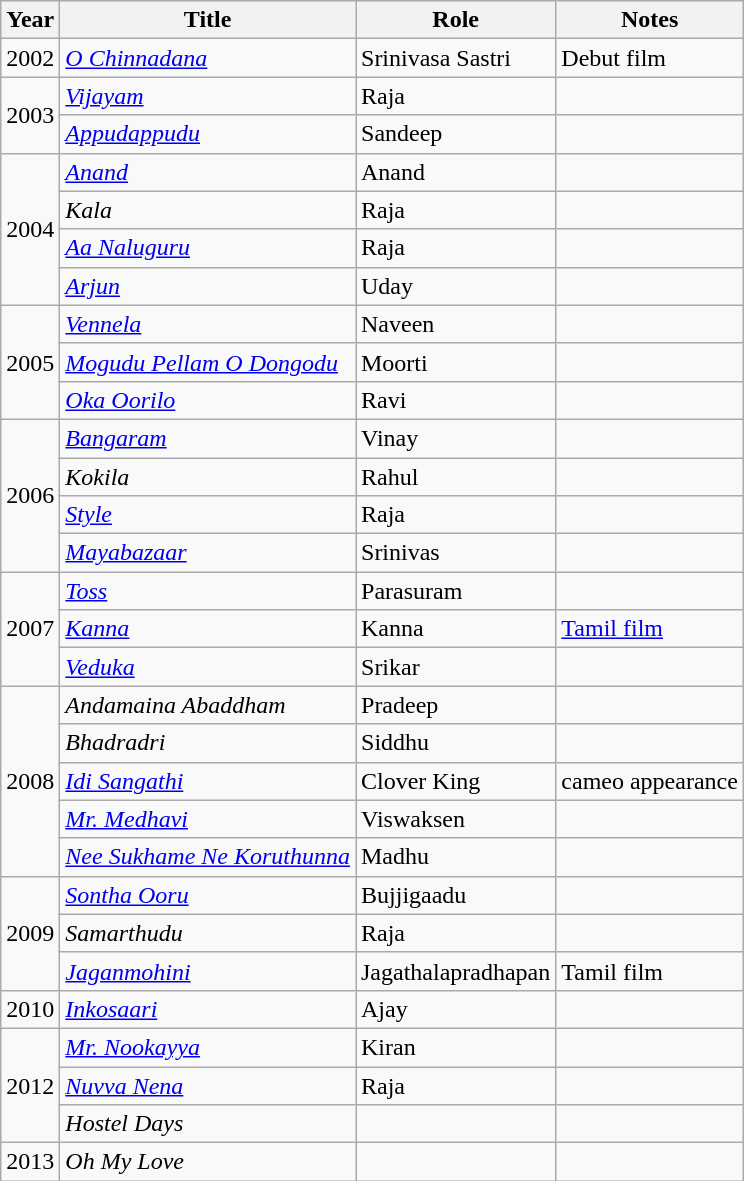<table class="wikitable sortable">
<tr>
<th>Year</th>
<th>Title</th>
<th>Role</th>
<th>Notes</th>
</tr>
<tr>
<td>2002</td>
<td><em><a href='#'>O Chinnadana</a></em></td>
<td>Srinivasa Sastri</td>
<td>Debut film</td>
</tr>
<tr>
<td rowspan="2">2003</td>
<td><em><a href='#'>Vijayam</a></em></td>
<td>Raja</td>
<td></td>
</tr>
<tr>
<td><em><a href='#'>Appudappudu</a></em></td>
<td>Sandeep</td>
<td></td>
</tr>
<tr>
<td rowspan="4">2004</td>
<td><em><a href='#'>Anand</a></em></td>
<td>Anand</td>
<td></td>
</tr>
<tr>
<td><em>Kala</em></td>
<td>Raja</td>
<td></td>
</tr>
<tr>
<td><em><a href='#'>Aa Naluguru</a></em></td>
<td>Raja</td>
<td></td>
</tr>
<tr>
<td><em><a href='#'>Arjun</a></em></td>
<td>Uday</td>
<td></td>
</tr>
<tr>
<td rowspan="3">2005</td>
<td><em><a href='#'>Vennela</a></em></td>
<td>Naveen</td>
<td></td>
</tr>
<tr>
<td><em><a href='#'>Mogudu Pellam O Dongodu</a></em></td>
<td>Moorti</td>
<td></td>
</tr>
<tr>
<td><em><a href='#'>Oka Oorilo</a></em></td>
<td>Ravi</td>
<td></td>
</tr>
<tr>
<td rowspan="4">2006</td>
<td><em><a href='#'>Bangaram</a></em></td>
<td>Vinay</td>
<td></td>
</tr>
<tr>
<td><em>Kokila</em></td>
<td>Rahul</td>
<td></td>
</tr>
<tr>
<td><em><a href='#'>Style</a></em></td>
<td>Raja</td>
<td></td>
</tr>
<tr>
<td><em><a href='#'>Mayabazaar</a></em></td>
<td>Srinivas</td>
<td></td>
</tr>
<tr>
<td rowspan="3">2007</td>
<td><em><a href='#'>Toss</a></em></td>
<td>Parasuram</td>
<td></td>
</tr>
<tr>
<td><em><a href='#'>Kanna</a></em></td>
<td>Kanna</td>
<td><a href='#'>Tamil film</a></td>
</tr>
<tr>
<td><em><a href='#'>Veduka</a></em></td>
<td>Srikar</td>
<td></td>
</tr>
<tr>
<td rowspan="5">2008</td>
<td><em>Andamaina Abaddham</em></td>
<td>Pradeep</td>
<td></td>
</tr>
<tr>
<td><em>Bhadradri</em></td>
<td>Siddhu</td>
<td></td>
</tr>
<tr>
<td><em><a href='#'>Idi Sangathi</a></em></td>
<td>Clover King</td>
<td>cameo appearance</td>
</tr>
<tr>
<td><em><a href='#'>Mr. Medhavi</a></em></td>
<td>Viswaksen</td>
<td></td>
</tr>
<tr>
<td><em><a href='#'>Nee Sukhame Ne Koruthunna</a></em></td>
<td>Madhu</td>
<td></td>
</tr>
<tr>
<td rowspan="3">2009</td>
<td><em><a href='#'>Sontha Ooru</a></em></td>
<td>Bujjigaadu</td>
<td></td>
</tr>
<tr>
<td><em>Samarthudu</em></td>
<td>Raja</td>
<td></td>
</tr>
<tr>
<td><em><a href='#'>Jaganmohini</a></em></td>
<td>Jagathalapradhapan</td>
<td>Tamil film</td>
</tr>
<tr>
<td>2010</td>
<td><em><a href='#'>Inkosaari</a></em></td>
<td>Ajay</td>
<td></td>
</tr>
<tr>
<td rowspan="3">2012</td>
<td><em><a href='#'>Mr. Nookayya</a></em></td>
<td>Kiran</td>
<td></td>
</tr>
<tr>
<td><em><a href='#'>Nuvva Nena</a></em></td>
<td>Raja</td>
<td></td>
</tr>
<tr>
<td><em>Hostel Days</em></td>
<td></td>
<td></td>
</tr>
<tr>
<td>2013</td>
<td><em>Oh My Love</em></td>
<td></td>
<td></td>
</tr>
</table>
